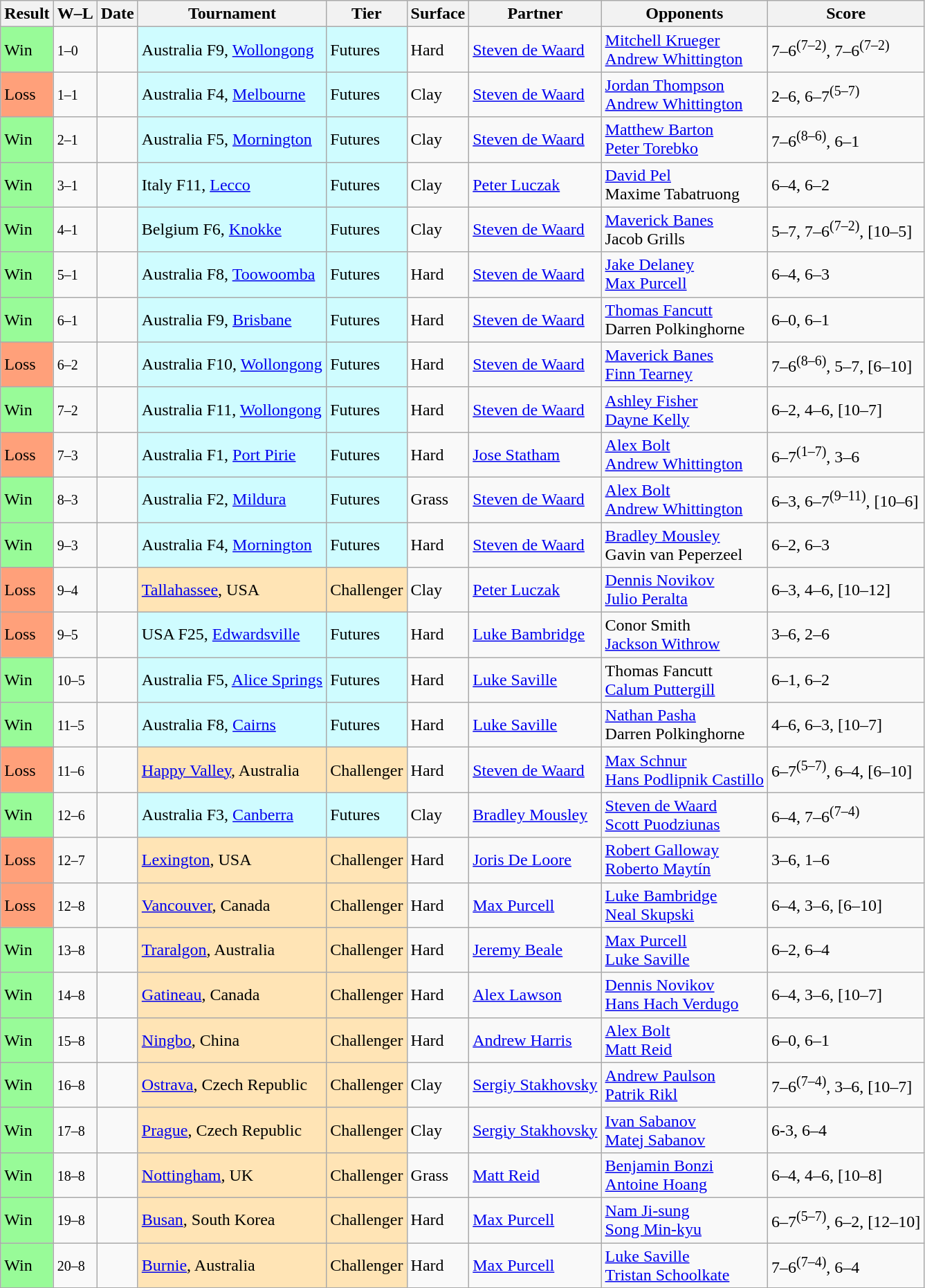<table class="sortable wikitable">
<tr>
<th>Result</th>
<th class="unsortable">W–L</th>
<th>Date</th>
<th>Tournament</th>
<th>Tier</th>
<th>Surface</th>
<th>Partner</th>
<th>Opponents</th>
<th class="unsortable">Score</th>
</tr>
<tr>
<td style="background:#98fb98;">Win</td>
<td><small>1–0</small></td>
<td></td>
<td style="background:#cffcff;">Australia F9, <a href='#'>Wollongong</a></td>
<td style="background:#cffcff;">Futures</td>
<td>Hard</td>
<td> <a href='#'>Steven de Waard</a></td>
<td> <a href='#'>Mitchell Krueger</a><br> <a href='#'>Andrew Whittington</a></td>
<td>7–6<sup>(7–2)</sup>, 7–6<sup>(7–2)</sup></td>
</tr>
<tr>
<td style="background:#ffa07a;">Loss</td>
<td><small>1–1</small></td>
<td></td>
<td style="background:#cffcff;">Australia F4, <a href='#'>Melbourne</a></td>
<td style="background:#cffcff;">Futures</td>
<td>Clay</td>
<td> <a href='#'>Steven de Waard</a></td>
<td> <a href='#'>Jordan Thompson</a><br> <a href='#'>Andrew Whittington</a></td>
<td>2–6, 6–7<sup>(5–7)</sup></td>
</tr>
<tr>
<td style="background:#98fb98;">Win</td>
<td><small>2–1</small></td>
<td></td>
<td style="background:#cffcff;">Australia F5, <a href='#'>Mornington</a></td>
<td style="background:#cffcff;">Futures</td>
<td>Clay</td>
<td> <a href='#'>Steven de Waard</a></td>
<td> <a href='#'>Matthew Barton</a><br> <a href='#'>Peter Torebko</a></td>
<td>7–6<sup>(8–6)</sup>, 6–1</td>
</tr>
<tr>
<td style="background:#98fb98;">Win</td>
<td><small>3–1</small></td>
<td></td>
<td style="background:#cffcff;">Italy F11, <a href='#'>Lecco</a></td>
<td style="background:#cffcff;">Futures</td>
<td>Clay</td>
<td> <a href='#'>Peter Luczak</a></td>
<td> <a href='#'>David Pel</a><br> Maxime Tabatruong</td>
<td>6–4, 6–2</td>
</tr>
<tr>
<td style="background:#98fb98;">Win</td>
<td><small>4–1</small></td>
<td></td>
<td style="background:#cffcff;">Belgium F6, <a href='#'>Knokke</a></td>
<td style="background:#cffcff;">Futures</td>
<td>Clay</td>
<td> <a href='#'>Steven de Waard</a></td>
<td> <a href='#'>Maverick Banes</a><br> Jacob Grills</td>
<td>5–7, 7–6<sup>(7–2)</sup>, [10–5]</td>
</tr>
<tr>
<td style="background:#98fb98;">Win</td>
<td><small>5–1</small></td>
<td></td>
<td style="background:#cffcff;">Australia F8, <a href='#'>Toowoomba</a></td>
<td style="background:#cffcff;">Futures</td>
<td>Hard</td>
<td> <a href='#'>Steven de Waard</a></td>
<td> <a href='#'>Jake Delaney</a><br> <a href='#'>Max Purcell</a></td>
<td>6–4, 6–3</td>
</tr>
<tr>
<td style="background:#98fb98;">Win</td>
<td><small>6–1</small></td>
<td></td>
<td style="background:#cffcff;">Australia F9, <a href='#'>Brisbane</a></td>
<td style="background:#cffcff;">Futures</td>
<td>Hard</td>
<td> <a href='#'>Steven de Waard</a></td>
<td> <a href='#'>Thomas Fancutt</a><br> Darren Polkinghorne</td>
<td>6–0, 6–1</td>
</tr>
<tr>
<td style="background:#ffa07a;">Loss</td>
<td><small>6–2</small></td>
<td></td>
<td style="background:#cffcff;">Australia F10, <a href='#'>Wollongong</a></td>
<td style="background:#cffcff;">Futures</td>
<td>Hard</td>
<td> <a href='#'>Steven de Waard</a></td>
<td> <a href='#'>Maverick Banes</a><br> <a href='#'>Finn Tearney</a></td>
<td>7–6<sup>(8–6)</sup>, 5–7, [6–10]</td>
</tr>
<tr>
<td style="background:#98fb98;">Win</td>
<td><small>7–2</small></td>
<td></td>
<td style="background:#cffcff;">Australia F11, <a href='#'>Wollongong</a></td>
<td style="background:#cffcff;">Futures</td>
<td>Hard</td>
<td> <a href='#'>Steven de Waard</a></td>
<td> <a href='#'>Ashley Fisher</a><br> <a href='#'>Dayne Kelly</a></td>
<td>6–2, 4–6, [10–7]</td>
</tr>
<tr>
<td style="background:#ffa07a;">Loss</td>
<td><small>7–3</small></td>
<td></td>
<td style="background:#cffcff;">Australia F1, <a href='#'>Port Pirie</a></td>
<td style="background:#cffcff;">Futures</td>
<td>Hard</td>
<td> <a href='#'>Jose Statham</a></td>
<td> <a href='#'>Alex Bolt</a><br> <a href='#'>Andrew Whittington</a></td>
<td>6–7<sup>(1–7)</sup>, 3–6</td>
</tr>
<tr>
<td style="background:#98fb98;">Win</td>
<td><small>8–3</small></td>
<td></td>
<td style="background:#cffcff;">Australia F2, <a href='#'>Mildura</a></td>
<td style="background:#cffcff;">Futures</td>
<td>Grass</td>
<td> <a href='#'>Steven de Waard</a></td>
<td> <a href='#'>Alex Bolt</a><br> <a href='#'>Andrew Whittington</a></td>
<td>6–3, 6–7<sup>(9–11)</sup>, [10–6]</td>
</tr>
<tr>
<td style="background:#98fb98;">Win</td>
<td><small>9–3</small></td>
<td></td>
<td style="background:#cffcff;">Australia F4, <a href='#'>Mornington</a></td>
<td style="background:#cffcff;">Futures</td>
<td>Hard</td>
<td> <a href='#'>Steven de Waard</a></td>
<td> <a href='#'>Bradley Mousley</a><br> Gavin van Peperzeel</td>
<td>6–2, 6–3</td>
</tr>
<tr>
<td style="background:#ffa07a;">Loss</td>
<td><small>9–4</small></td>
<td><a href='#'></a></td>
<td style="background:moccasin;"><a href='#'>Tallahassee</a>, USA</td>
<td style="background:moccasin;">Challenger</td>
<td>Clay</td>
<td> <a href='#'>Peter Luczak</a></td>
<td> <a href='#'>Dennis Novikov</a><br> <a href='#'>Julio Peralta</a></td>
<td>6–3, 4–6, [10–12]</td>
</tr>
<tr>
<td style="background:#ffa07a;">Loss</td>
<td><small>9–5</small></td>
<td></td>
<td style="background:#cffcff;">USA F25, <a href='#'>Edwardsville</a></td>
<td style="background:#cffcff;">Futures</td>
<td>Hard</td>
<td> <a href='#'>Luke Bambridge</a></td>
<td> Conor Smith<br> <a href='#'>Jackson Withrow</a></td>
<td>3–6, 2–6</td>
</tr>
<tr>
<td style="background:#98fb98;">Win</td>
<td><small>10–5</small></td>
<td></td>
<td style="background:#cffcff;">Australia F5, <a href='#'>Alice Springs</a></td>
<td style="background:#cffcff;">Futures</td>
<td>Hard</td>
<td> <a href='#'>Luke Saville</a></td>
<td> Thomas Fancutt<br> <a href='#'>Calum Puttergill</a></td>
<td>6–1, 6–2</td>
</tr>
<tr>
<td style="background:#98fb98;">Win</td>
<td><small>11–5</small></td>
<td></td>
<td style="background:#cffcff;">Australia F8, <a href='#'>Cairns</a></td>
<td style="background:#cffcff;">Futures</td>
<td>Hard</td>
<td> <a href='#'>Luke Saville</a></td>
<td> <a href='#'>Nathan Pasha</a><br> Darren Polkinghorne</td>
<td>4–6, 6–3, [10–7]</td>
</tr>
<tr>
<td style="background:#ffa07a;">Loss</td>
<td><small>11–6</small></td>
<td><a href='#'></a></td>
<td style="background:moccasin;"><a href='#'>Happy Valley</a>, Australia</td>
<td style="background:moccasin;">Challenger</td>
<td>Hard</td>
<td> <a href='#'>Steven de Waard</a></td>
<td> <a href='#'>Max Schnur</a><br> <a href='#'>Hans Podlipnik Castillo</a></td>
<td>6–7<sup>(5–7)</sup>, 6–4, [6–10]</td>
</tr>
<tr>
<td style="background:#98fb98;">Win</td>
<td><small>12–6</small></td>
<td></td>
<td style="background:#cffcff;">Australia F3, <a href='#'>Canberra</a></td>
<td style="background:#cffcff;">Futures</td>
<td>Clay</td>
<td> <a href='#'>Bradley Mousley</a></td>
<td> <a href='#'>Steven de Waard</a><br>  <a href='#'>Scott Puodziunas</a></td>
<td>6–4, 7–6<sup>(7–4)</sup></td>
</tr>
<tr>
<td style="background:#ffa07a;">Loss</td>
<td><small>12–7</small></td>
<td><a href='#'></a></td>
<td style="background:moccasin;"><a href='#'>Lexington</a>, USA</td>
<td style="background:moccasin;">Challenger</td>
<td>Hard</td>
<td> <a href='#'>Joris De Loore</a></td>
<td> <a href='#'>Robert Galloway</a><br> <a href='#'>Roberto Maytín</a></td>
<td>3–6, 1–6</td>
</tr>
<tr>
<td style="background:#ffa07a;">Loss</td>
<td><small>12–8</small></td>
<td><a href='#'></a></td>
<td style="background:moccasin;"><a href='#'>Vancouver</a>, Canada</td>
<td style="background:moccasin;">Challenger</td>
<td>Hard</td>
<td> <a href='#'>Max Purcell</a></td>
<td> <a href='#'>Luke Bambridge</a><br>  <a href='#'>Neal Skupski</a></td>
<td>6–4, 3–6, [6–10]</td>
</tr>
<tr>
<td style="background:#98fb98;">Win</td>
<td><small>13–8</small></td>
<td><a href='#'></a></td>
<td style="background:moccasin;"><a href='#'>Traralgon</a>, Australia</td>
<td style="background:moccasin;">Challenger</td>
<td>Hard</td>
<td> <a href='#'>Jeremy Beale</a></td>
<td> <a href='#'>Max Purcell</a><br> <a href='#'>Luke Saville</a></td>
<td>6–2, 6–4</td>
</tr>
<tr>
<td style="background:#98fb98;">Win</td>
<td><small>14–8</small></td>
<td><a href='#'></a></td>
<td style="background:moccasin;"><a href='#'>Gatineau</a>, Canada</td>
<td style="background:moccasin;">Challenger</td>
<td>Hard</td>
<td> <a href='#'>Alex Lawson</a></td>
<td> <a href='#'>Dennis Novikov</a><br> <a href='#'>Hans Hach Verdugo</a></td>
<td>6–4, 3–6, [10–7]</td>
</tr>
<tr>
<td style="background:#98fb98;">Win</td>
<td><small>15–8</small></td>
<td><a href='#'></a></td>
<td style="background:moccasin;"><a href='#'>Ningbo</a>, China</td>
<td style="background:moccasin;">Challenger</td>
<td>Hard</td>
<td> <a href='#'>Andrew Harris</a></td>
<td> <a href='#'>Alex Bolt</a><br> <a href='#'>Matt Reid</a></td>
<td>6–0, 6–1</td>
</tr>
<tr>
<td style="background:#98fb98;">Win</td>
<td><small>16–8</small></td>
<td><a href='#'></a></td>
<td style="background:moccasin;"><a href='#'>Ostrava</a>, Czech Republic</td>
<td style="background:moccasin;">Challenger</td>
<td>Clay</td>
<td> <a href='#'>Sergiy Stakhovsky</a></td>
<td> <a href='#'>Andrew Paulson</a><br> <a href='#'>Patrik Rikl</a></td>
<td>7–6<sup>(7–4)</sup>, 3–6, [10–7]</td>
</tr>
<tr>
<td style="background:#98fb98;">Win</td>
<td><small>17–8</small></td>
<td><a href='#'></a></td>
<td style="background:moccasin;"><a href='#'>Prague</a>, Czech Republic</td>
<td style="background:moccasin;">Challenger</td>
<td>Clay</td>
<td> <a href='#'>Sergiy Stakhovsky</a></td>
<td> <a href='#'>Ivan Sabanov</a><br> <a href='#'>Matej Sabanov</a></td>
<td>6-3, 6–4</td>
</tr>
<tr>
<td style="background:#98fb98;">Win</td>
<td><small>18–8</small></td>
<td><a href='#'></a></td>
<td style="background:moccasin;"><a href='#'>Nottingham</a>, UK</td>
<td style="background:moccasin;">Challenger</td>
<td>Grass</td>
<td> <a href='#'>Matt Reid</a></td>
<td> <a href='#'>Benjamin Bonzi</a><br> <a href='#'>Antoine Hoang</a></td>
<td>6–4, 4–6, [10–8]</td>
</tr>
<tr>
<td style="background:#98fb98;">Win</td>
<td><small>19–8</small></td>
<td><a href='#'></a></td>
<td style="background:moccasin;"><a href='#'>Busan</a>, South Korea</td>
<td style="background:moccasin;">Challenger</td>
<td>Hard</td>
<td> <a href='#'>Max Purcell</a></td>
<td> <a href='#'>Nam Ji-sung</a><br> <a href='#'>Song Min-kyu</a></td>
<td>6–7<sup>(5–7)</sup>, 6–2, [12–10]</td>
</tr>
<tr>
<td style="background:#98fb98;">Win</td>
<td><small>20–8</small></td>
<td><a href='#'></a></td>
<td style="background:moccasin;"><a href='#'>Burnie</a>, Australia</td>
<td style="background:moccasin;">Challenger</td>
<td>Hard</td>
<td> <a href='#'>Max Purcell</a></td>
<td> <a href='#'>Luke Saville</a><br> <a href='#'>Tristan Schoolkate</a></td>
<td>7–6<sup>(7–4)</sup>, 6–4</td>
</tr>
</table>
